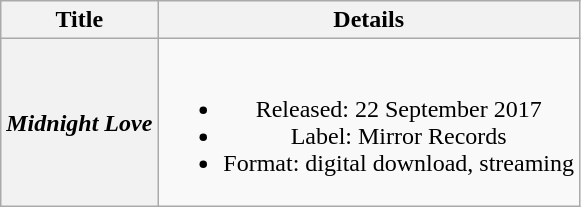<table class="wikitable plainrowheaders" style="text-align:center;" border="1">
<tr>
<th>Title</th>
<th>Details</th>
</tr>
<tr>
<th scope="row"><em>Midnight Love</em></th>
<td><br><ul><li>Released: 22 September 2017</li><li>Label: Mirror Records</li><li>Format: digital download, streaming</li></ul></td>
</tr>
</table>
